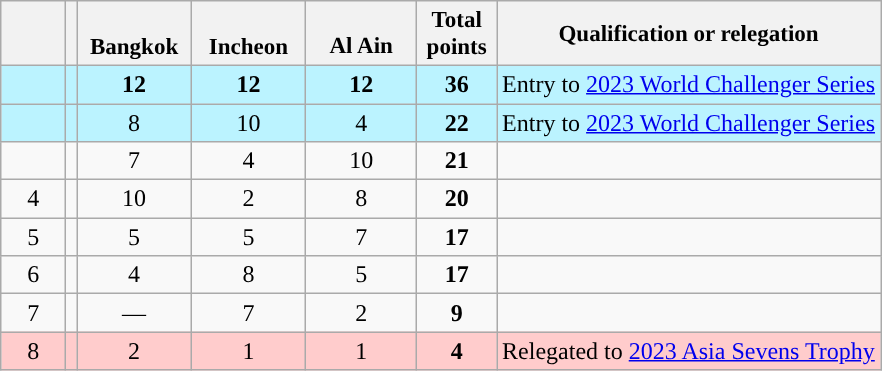<table class="wikitable" style="text-align:center; margin-right:1px;">
<tr style="font-size:96%;">
<th style="width:2.5em; padding:2px;"></th>
<th></th>
<th style="width:4.5em; vertical-align:top;"><br>Bangkok</th>
<th style="width:4.5em; vertical-align:top;"><br>Incheon</th>
<th style="width:4.5em; vertical-align:top; padding:2px;"><br>Al Ain</th>
<th style="width:3.0em;">Total points</th>
<th>Qualification or relegation</th>
</tr>
<tr style="background:#BBF3FF;">
<td></td>
<td align=left></td>
<td><strong>12</strong></td>
<td><strong>12</strong></td>
<td><strong>12</strong></td>
<td><strong>36</strong></td>
<td align=left>Entry to <a href='#'>2023 World Challenger Series</a></td>
</tr>
<tr style="background:#BBF3FF;">
<td></td>
<td align=left></td>
<td>8</td>
<td>10</td>
<td>4</td>
<td><strong>22</strong></td>
<td align=left>Entry to <a href='#'>2023 World Challenger Series</a></td>
</tr>
<tr>
<td></td>
<td align=left></td>
<td>7</td>
<td>4</td>
<td>10</td>
<td><strong>21</strong></td>
<td align=left></td>
</tr>
<tr>
<td>4</td>
<td align=left></td>
<td>10</td>
<td>2</td>
<td>8</td>
<td><strong>20</strong></td>
<td align=left></td>
</tr>
<tr>
<td>5</td>
<td align=left></td>
<td>5</td>
<td>5</td>
<td>7</td>
<td><strong>17</strong></td>
<td align=left></td>
</tr>
<tr>
<td>6</td>
<td align=left></td>
<td>4</td>
<td>8</td>
<td>5</td>
<td><strong>17</strong></td>
<td align=left></td>
</tr>
<tr>
<td>7</td>
<td align=left></td>
<td>—</td>
<td>7</td>
<td>2</td>
<td><strong>9</strong></td>
<td align=left></td>
</tr>
<tr bgcolor=ffcccc>
<td>8</td>
<td align=left></td>
<td>2</td>
<td>1</td>
<td>1</td>
<td><strong>4</strong></td>
<td align=left>Relegated to <a href='#'>2023 Asia Sevens Trophy</a></td>
</tr>
</table>
